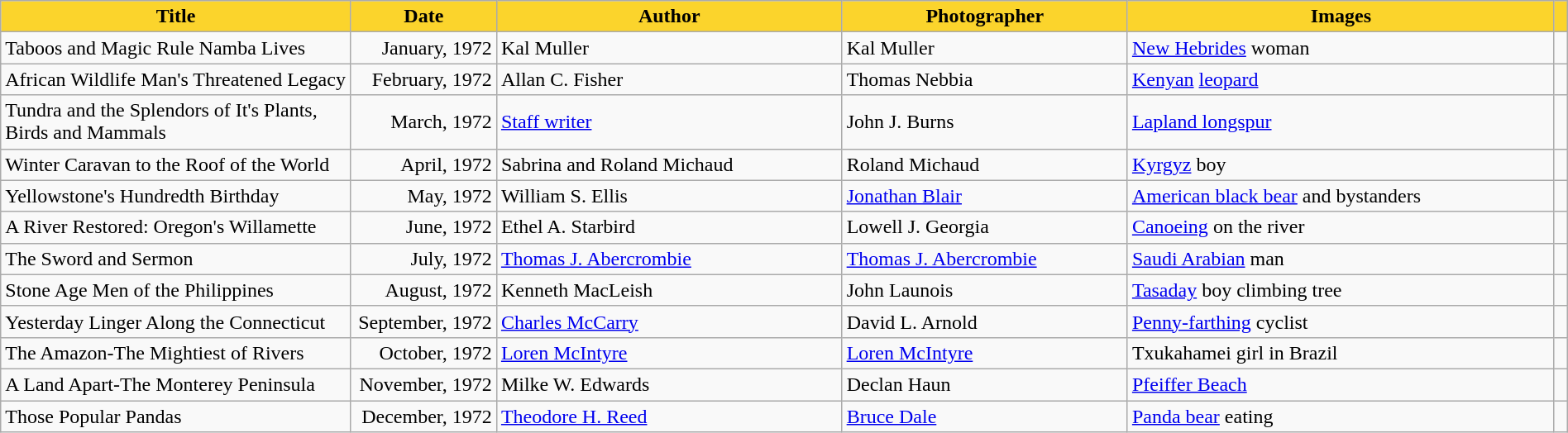<table class="wikitable" style="width:100%">
<tr>
<th scope="col" style="background-color:#fbd42c;" width=275px>Title</th>
<th scope="col" style="background-color:#fbd42c;" width=110>Date</th>
<th scope="col" style="background-color:#fbd42c;">Author</th>
<th scope="col" style="background-color:#fbd42c;">Photographer</th>
<th scope="col" style="background-color:#fbd42c;">Images</th>
<th scope="col" ! style="background-color:#fbd42c;"></th>
</tr>
<tr>
<td>Taboos and Magic Rule Namba Lives</td>
<td style="text-align:right;">January, 1972</td>
<td>Kal Muller</td>
<td>Kal Muller</td>
<td><a href='#'>New Hebrides</a> woman</td>
<td></td>
</tr>
<tr>
<td scope="row">African Wildlife Man's Threatened Legacy</td>
<td style="text-align:right;">February, 1972</td>
<td>Allan C. Fisher</td>
<td>Thomas Nebbia</td>
<td><a href='#'>Kenyan</a> <a href='#'>leopard</a></td>
<td></td>
</tr>
<tr>
<td scope="row">Tundra and the Splendors of It's Plants, Birds and Mammals</td>
<td style="text-align:right;">March, 1972</td>
<td><a href='#'>Staff writer</a></td>
<td>John J. Burns</td>
<td><a href='#'>Lapland longspur</a></td>
<td></td>
</tr>
<tr>
<td scope="row">Winter Caravan to the Roof of the World</td>
<td style="text-align:right;">April, 1972</td>
<td>Sabrina and Roland Michaud</td>
<td>Roland Michaud</td>
<td><a href='#'>Kyrgyz</a> boy</td>
<td></td>
</tr>
<tr>
<td scope="row">Yellowstone's Hundredth Birthday</td>
<td style="text-align:right;">May, 1972</td>
<td>William S. Ellis</td>
<td><a href='#'>Jonathan Blair</a></td>
<td><a href='#'>American black bear</a> and bystanders</td>
<td></td>
</tr>
<tr>
<td scope="row">A River Restored: Oregon's Willamette</td>
<td style="text-align:right;">June, 1972</td>
<td>Ethel A. Starbird</td>
<td>Lowell J. Georgia</td>
<td><a href='#'>Canoeing</a> on the river</td>
<td></td>
</tr>
<tr>
<td scope="row">The Sword and Sermon</td>
<td style="text-align:right;">July, 1972</td>
<td><a href='#'>Thomas J. Abercrombie</a></td>
<td><a href='#'>Thomas J. Abercrombie</a></td>
<td><a href='#'>Saudi Arabian</a> man</td>
<td></td>
</tr>
<tr>
<td scope="row">Stone Age Men of the Philippines</td>
<td style="text-align:right;">August, 1972</td>
<td>Kenneth MacLeish</td>
<td>John Launois</td>
<td><a href='#'>Tasaday</a> boy climbing tree</td>
<td></td>
</tr>
<tr>
<td scope="row">Yesterday Linger Along the Connecticut</td>
<td style="text-align:right;">September, 1972</td>
<td><a href='#'>Charles McCarry</a></td>
<td>David L. Arnold</td>
<td><a href='#'>Penny-farthing</a> cyclist</td>
<td></td>
</tr>
<tr>
<td scope="row">The Amazon-The Mightiest of Rivers</td>
<td style="text-align:right;">October, 1972</td>
<td><a href='#'>Loren McIntyre</a></td>
<td><a href='#'>Loren McIntyre</a></td>
<td>Txukahamei girl in Brazil</td>
<td></td>
</tr>
<tr>
<td scope="row">A Land Apart-The Monterey Peninsula</td>
<td style="text-align:right;">November, 1972</td>
<td>Milke W. Edwards</td>
<td>Declan Haun</td>
<td><a href='#'>Pfeiffer Beach</a></td>
<td></td>
</tr>
<tr>
<td scope="row">Those Popular Pandas</td>
<td style="text-align:right;">December, 1972</td>
<td><a href='#'>Theodore H. Reed</a></td>
<td><a href='#'>Bruce Dale</a></td>
<td><a href='#'>Panda bear</a> eating</td>
<td></td>
</tr>
</table>
